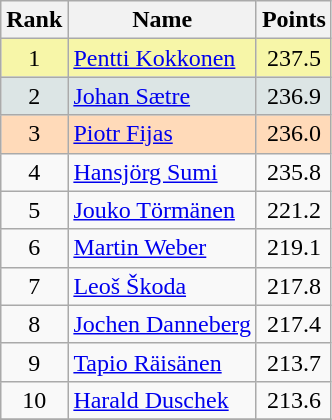<table class="wikitable sortable">
<tr>
<th align=Center>Rank</th>
<th>Name</th>
<th>Points</th>
</tr>
<tr style="background:#F7F6A8">
<td align=center>1</td>
<td> <a href='#'>Pentti Kokkonen</a></td>
<td align=center>237.5</td>
</tr>
<tr style="background: #DCE5E5;">
<td align=center>2</td>
<td> <a href='#'>Johan Sætre</a></td>
<td align=center>236.9</td>
</tr>
<tr style="background: #FFDAB9;">
<td align=center>3</td>
<td> <a href='#'>Piotr Fijas</a></td>
<td align=center>236.0</td>
</tr>
<tr>
<td align=center>4</td>
<td> <a href='#'>Hansjörg Sumi</a></td>
<td align=center>235.8</td>
</tr>
<tr>
<td align=center>5</td>
<td> <a href='#'>Jouko Törmänen</a></td>
<td align=center>221.2</td>
</tr>
<tr>
<td align=center>6</td>
<td> <a href='#'>Martin Weber</a></td>
<td align=center>219.1</td>
</tr>
<tr>
<td align=center>7</td>
<td> <a href='#'>Leoš Škoda</a></td>
<td align=center>217.8</td>
</tr>
<tr>
<td align=center>8</td>
<td> <a href='#'>Jochen Danneberg</a></td>
<td align=center>217.4</td>
</tr>
<tr>
<td align=center>9</td>
<td> <a href='#'>Tapio Räisänen</a></td>
<td align=center>213.7</td>
</tr>
<tr>
<td align=center>10</td>
<td> <a href='#'>Harald Duschek</a></td>
<td align=center>213.6</td>
</tr>
<tr>
</tr>
</table>
